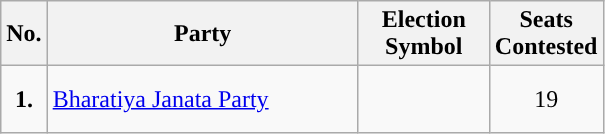<table class="wikitable">
<tr>
<th scope="col" style="width:4px;">No.</th>
<th scope="col" style="width:200px;">Party</th>
<th scope="col" style="width:80px;">Election Symbol</th>
<th scope="col" style="width:60px;">Seats Contested</th>
</tr>
<tr style="height: 45px;">
<td style="text-align:center; background:"><strong>1.</strong></td>
<td><a href='#'>Bharatiya Janata Party</a></td>
<td style="text-align:center;"></td>
<td style="text-align:center;">19</td>
</tr>
</table>
